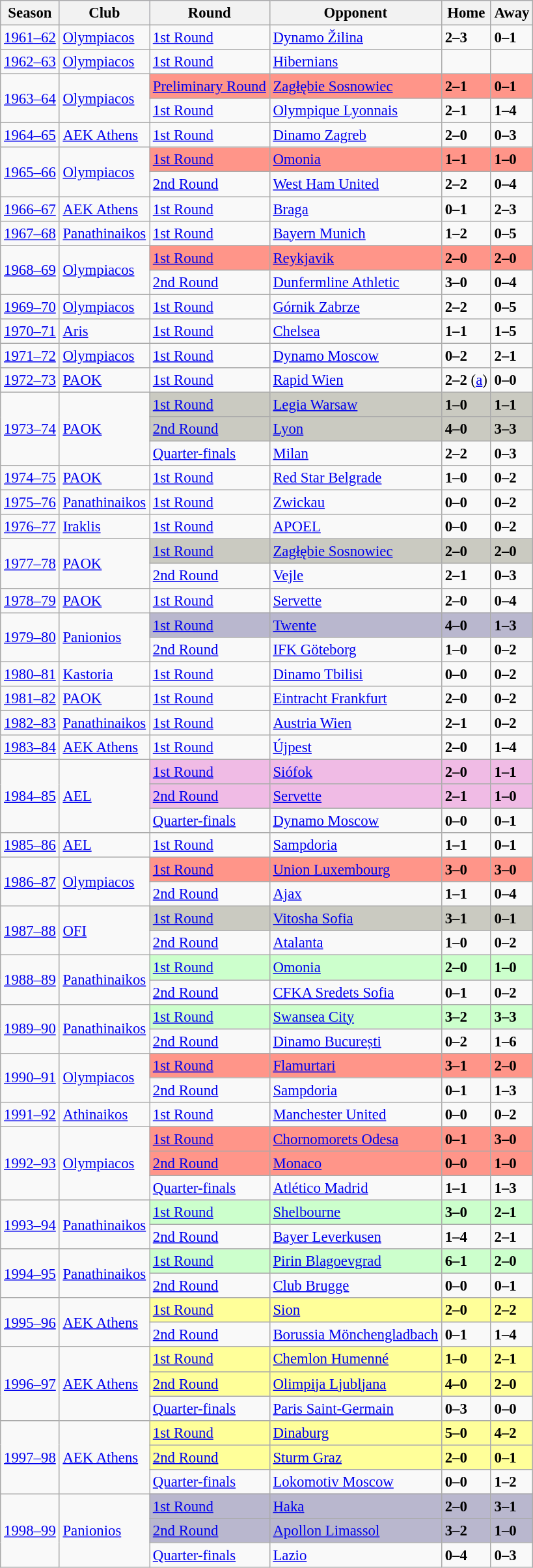<table class="wikitable" style="text-align: left; font-size:95%">
<tr bgcolor="#ccccff">
<th>Season</th>
<th>Club</th>
<th>Round</th>
<th>Opponent</th>
<th>Home</th>
<th>Away</th>
</tr>
<tr>
<td><a href='#'>1961–62</a></td>
<td><a href='#'>Olympiacos</a></td>
<td><a href='#'>1st Round</a></td>
<td> <a href='#'>Dynamo Žilina</a></td>
<td><strong>2–3</strong></td>
<td><strong>0–1</strong></td>
</tr>
<tr>
<td><a href='#'>1962–63</a></td>
<td><a href='#'>Olympiacos</a></td>
<td><a href='#'>1st Round</a></td>
<td> <a href='#'>Hibernians</a></td>
<td><strong> </strong></td>
<td><strong> </strong></td>
</tr>
<tr>
<td rowspan=2><a href='#'>1963–64</a></td>
<td rowspan=2><a href='#'>Olympiacos</a></td>
<td style="background-color:#FF9589"><a href='#'>Preliminary Round</a></td>
<td style="background-color:#FF9589"> <a href='#'>Zagłębie Sosnowiec</a></td>
<td style="background-color:#FF9589"><strong>2–1</strong></td>
<td style="background-color:#FF9589"><strong>0–1</strong></td>
</tr>
<tr>
<td><a href='#'>1st Round</a></td>
<td> <a href='#'>Olympique Lyonnais</a></td>
<td><strong>2–1</strong></td>
<td><strong>1–4</strong></td>
</tr>
<tr>
<td><a href='#'>1964–65</a></td>
<td><a href='#'>AEK Athens</a></td>
<td><a href='#'>1st Round</a></td>
<td> <a href='#'>Dinamo Zagreb</a></td>
<td><strong>2–0</strong></td>
<td><strong>0–3</strong></td>
</tr>
<tr>
<td rowspan=2><a href='#'>1965–66</a></td>
<td rowspan=2><a href='#'>Olympiacos</a></td>
<td style="background-color:#FF9589"><a href='#'>1st Round</a></td>
<td style="background-color:#FF9589"> <a href='#'>Omonia</a></td>
<td style="background-color:#FF9589"><strong>1–1</strong></td>
<td style="background-color:#FF9589"><strong>1–0</strong></td>
</tr>
<tr>
<td><a href='#'>2nd Round</a></td>
<td> <a href='#'>West Ham United</a></td>
<td><strong>2–2</strong></td>
<td><strong>0–4</strong></td>
</tr>
<tr>
<td><a href='#'>1966–67</a></td>
<td><a href='#'>AEK Athens</a></td>
<td><a href='#'>1st Round</a></td>
<td> <a href='#'>Braga</a></td>
<td><strong>0–1</strong></td>
<td><strong>2–3</strong></td>
</tr>
<tr>
<td><a href='#'>1967–68</a></td>
<td><a href='#'>Panathinaikos</a></td>
<td><a href='#'>1st Round</a></td>
<td> <a href='#'>Bayern Munich</a></td>
<td><strong>1–2</strong></td>
<td><strong>0–5</strong></td>
</tr>
<tr>
<td rowspan="2"><a href='#'>1968–69</a></td>
<td rowspan="2"><a href='#'>Olympiacos</a></td>
<td style="background-color:#FF9589"><a href='#'>1st Round</a></td>
<td style="background-color:#FF9589"> <a href='#'>Reykjavik</a></td>
<td style="background-color:#FF9589"><strong>2–0</strong></td>
<td style="background-color:#FF9589"><strong>2–0</strong></td>
</tr>
<tr>
<td><a href='#'>2nd Round</a></td>
<td> <a href='#'>Dunfermline Athletic</a></td>
<td><strong>3–0</strong></td>
<td><strong>0–4</strong></td>
</tr>
<tr>
<td><a href='#'>1969–70</a></td>
<td><a href='#'>Olympiacos</a></td>
<td><a href='#'>1st Round</a></td>
<td> <a href='#'>Górnik Zabrze</a></td>
<td><strong>2–2</strong></td>
<td><strong>0–5</strong></td>
</tr>
<tr>
<td><a href='#'>1970–71</a></td>
<td><a href='#'>Aris</a></td>
<td><a href='#'>1st Round</a></td>
<td> <a href='#'>Chelsea</a></td>
<td><strong>1–1</strong></td>
<td><strong>1–5</strong></td>
</tr>
<tr>
<td><a href='#'>1971–72</a></td>
<td><a href='#'>Olympiacos</a></td>
<td><a href='#'>1st Round</a></td>
<td> <a href='#'>Dynamo Moscow</a></td>
<td><strong>0–2</strong></td>
<td><strong>2–1</strong></td>
</tr>
<tr>
<td><a href='#'>1972–73</a></td>
<td><a href='#'>PAOK</a></td>
<td><a href='#'>1st Round</a></td>
<td> <a href='#'>Rapid Wien</a></td>
<td><strong>2–2</strong> (<a href='#'>a</a>)</td>
<td><strong>0–0</strong></td>
</tr>
<tr>
<td rowspan=3><a href='#'>1973–74</a></td>
<td rowspan=3><a href='#'>PAOK</a></td>
<td style="background-color:#CACAC1"><a href='#'>1st Round</a></td>
<td style="background-color:#CACAC1"> <a href='#'>Legia Warsaw</a></td>
<td style="background-color:#CACAC1"><strong>1–0</strong></td>
<td style="background-color:#CACAC1"><strong>1–1</strong></td>
</tr>
<tr>
<td style="background-color:#CACAC1"><a href='#'>2nd Round</a></td>
<td style="background-color:#CACAC1"> <a href='#'>Lyon</a></td>
<td style="background-color:#CACAC1"><strong>4–0</strong></td>
<td style="background-color:#CACAC1"><strong>3–3</strong></td>
</tr>
<tr>
<td><a href='#'>Quarter-finals</a></td>
<td> <a href='#'>Milan</a></td>
<td><strong>2–2</strong></td>
<td><strong>0–3</strong></td>
</tr>
<tr>
<td><a href='#'>1974–75</a></td>
<td><a href='#'>PAOK</a></td>
<td><a href='#'>1st Round</a></td>
<td> <a href='#'>Red Star Belgrade</a></td>
<td><strong>1–0</strong></td>
<td><strong>0–2</strong> </td>
</tr>
<tr>
<td><a href='#'>1975–76</a></td>
<td><a href='#'>Panathinaikos</a></td>
<td><a href='#'>1st Round</a></td>
<td> <a href='#'>Zwickau</a></td>
<td><strong>0–0</strong></td>
<td><strong>0–2</strong></td>
</tr>
<tr>
<td><a href='#'>1976–77</a></td>
<td><a href='#'>Iraklis</a></td>
<td><a href='#'>1st Round</a></td>
<td> <a href='#'>APOEL</a></td>
<td><strong>0–0</strong></td>
<td><strong>0–2</strong></td>
</tr>
<tr>
<td rowspan=2><a href='#'>1977–78</a></td>
<td rowspan=2><a href='#'>PAOK</a></td>
<td style="background-color:#CACAC1"><a href='#'>1st Round</a></td>
<td style="background-color:#CACAC1"> <a href='#'>Zagłębie Sosnowiec</a></td>
<td style="background-color:#CACAC1"><strong>2–0</strong></td>
<td style="background-color:#CACAC1"><strong>2–0</strong></td>
</tr>
<tr>
<td><a href='#'>2nd Round</a></td>
<td> <a href='#'>Vejle</a></td>
<td><strong>2–1</strong></td>
<td><strong>0–3</strong></td>
</tr>
<tr>
<td><a href='#'>1978–79</a></td>
<td><a href='#'>PAOK</a></td>
<td><a href='#'>1st Round</a></td>
<td> <a href='#'>Servette</a></td>
<td><strong>2–0</strong></td>
<td><strong>0–4</strong></td>
</tr>
<tr>
<td rowspan=2><a href='#'>1979–80</a></td>
<td rowspan=2><a href='#'>Panionios</a></td>
<td style="background-color:#B9B7CE"><a href='#'>1st Round</a></td>
<td style="background-color:#B9B7CE"> <a href='#'>Twente</a></td>
<td style="background-color:#B9B7CE"><strong>4–0</strong></td>
<td style="background-color:#B9B7CE"><strong>1–3</strong></td>
</tr>
<tr>
<td><a href='#'>2nd Round</a></td>
<td> <a href='#'>IFK Göteborg</a></td>
<td><strong>1–0</strong></td>
<td><strong>0–2</strong></td>
</tr>
<tr>
<td><a href='#'>1980–81</a></td>
<td><a href='#'>Kastoria</a></td>
<td><a href='#'>1st Round</a></td>
<td> <a href='#'>Dinamo Tbilisi</a></td>
<td><strong>0–0</strong></td>
<td><strong>0–2</strong></td>
</tr>
<tr>
<td><a href='#'>1981–82</a></td>
<td><a href='#'>PAOK</a></td>
<td><a href='#'>1st Round</a></td>
<td> <a href='#'>Eintracht Frankfurt</a></td>
<td><strong>2–0</strong> </td>
<td><strong>0–2</strong></td>
</tr>
<tr>
<td><a href='#'>1982–83</a></td>
<td><a href='#'>Panathinaikos</a></td>
<td><a href='#'>1st Round</a></td>
<td> <a href='#'>Austria Wien</a></td>
<td><strong>2–1</strong></td>
<td><strong>0–2</strong></td>
</tr>
<tr>
<td><a href='#'>1983–84</a></td>
<td><a href='#'>AEK Athens</a></td>
<td><a href='#'>1st Round</a></td>
<td> <a href='#'>Újpest</a></td>
<td><strong>2–0</strong></td>
<td><strong>1–4</strong></td>
</tr>
<tr>
<td rowspan=3><a href='#'>1984–85</a></td>
<td rowspan=3><a href='#'>AEL</a></td>
<td style="background-color:#F0BBE5"><a href='#'>1st Round</a></td>
<td style="background-color:#F0BBE5"> <a href='#'>Siófok</a></td>
<td style="background-color:#F0BBE5"><strong>2–0</strong></td>
<td style="background-color:#F0BBE5"><strong>1–1</strong></td>
</tr>
<tr>
<td style="background-color:#F0BBE5"><a href='#'>2nd Round</a></td>
<td style="background-color:#F0BBE5"> <a href='#'>Servette</a></td>
<td style="background-color:#F0BBE5"><strong>2–1</strong></td>
<td style="background-color:#F0BBE5"><strong>1–0</strong></td>
</tr>
<tr>
<td><a href='#'>Quarter-finals</a></td>
<td> <a href='#'>Dynamo Moscow</a></td>
<td><strong>0–0</strong></td>
<td><strong>0–1</strong></td>
</tr>
<tr>
<td><a href='#'>1985–86</a></td>
<td><a href='#'>AEL</a></td>
<td><a href='#'>1st Round</a></td>
<td> <a href='#'>Sampdoria</a></td>
<td><strong>1–1</strong></td>
<td><strong>0–1</strong></td>
</tr>
<tr>
<td rowspan=2><a href='#'>1986–87</a></td>
<td rowspan=2><a href='#'>Olympiacos</a></td>
<td style="background-color:#FF9589"><a href='#'>1st Round</a></td>
<td style="background-color:#FF9589"> <a href='#'>Union Luxembourg</a></td>
<td style="background-color:#FF9589"><strong>3–0</strong></td>
<td style="background-color:#FF9589"><strong>3–0</strong></td>
</tr>
<tr>
<td><a href='#'>2nd Round</a></td>
<td> <a href='#'>Ajax</a></td>
<td><strong>1–1</strong></td>
<td><strong>0–4</strong></td>
</tr>
<tr>
<td rowspan=2><a href='#'>1987–88</a></td>
<td rowspan=2><a href='#'>OFI</a></td>
<td style="background-color:#CACAC1"><a href='#'>1st Round</a></td>
<td style="background-color:#CACAC1"> <a href='#'>Vitosha Sofia</a></td>
<td style="background-color:#CACAC1"><strong>3–1</strong></td>
<td style="background-color:#CACAC1"><strong>0–1</strong></td>
</tr>
<tr>
<td><a href='#'>2nd Round</a></td>
<td> <a href='#'>Atalanta</a></td>
<td><strong>1–0</strong></td>
<td><strong>0–2</strong></td>
</tr>
<tr>
<td rowspan=2><a href='#'>1988–89</a></td>
<td rowspan=2><a href='#'>Panathinaikos</a></td>
<td style="background-color:#CFC"><a href='#'>1st Round</a></td>
<td style="background-color:#CFC"> <a href='#'>Omonia</a></td>
<td style="background-color:#CFC"><strong>2–0</strong></td>
<td style="background-color:#CFC"><strong>1–0</strong></td>
</tr>
<tr>
<td><a href='#'>2nd Round</a></td>
<td> <a href='#'>CFKA Sredets Sofia</a></td>
<td><strong>0–1</strong></td>
<td><strong>0–2</strong></td>
</tr>
<tr>
<td rowspan=2><a href='#'>1989–90</a></td>
<td rowspan=2><a href='#'>Panathinaikos</a></td>
<td style="background-color:#CFC"><a href='#'>1st Round</a></td>
<td style="background-color:#CFC"> <a href='#'>Swansea City</a></td>
<td style="background-color:#CFC"><strong>3–2</strong></td>
<td style="background-color:#CFC"><strong>3–3</strong></td>
</tr>
<tr>
<td><a href='#'>2nd Round</a></td>
<td> <a href='#'>Dinamo București</a></td>
<td><strong>0–2</strong></td>
<td><strong>1–6</strong></td>
</tr>
<tr>
<td rowspan=2><a href='#'>1990–91</a></td>
<td rowspan=2><a href='#'>Olympiacos</a></td>
<td style="background-color:#FF9589"><a href='#'>1st Round</a></td>
<td style="background-color:#FF9589"> <a href='#'>Flamurtari</a></td>
<td style="background-color:#FF9589"><strong>3–1</strong></td>
<td style="background-color:#FF9589"><strong>2–0</strong></td>
</tr>
<tr>
<td><a href='#'>2nd Round</a></td>
<td> <a href='#'>Sampdoria</a></td>
<td><strong>0–1</strong></td>
<td><strong>1–3</strong></td>
</tr>
<tr>
<td><a href='#'>1991–92</a></td>
<td><a href='#'>Athinaikos</a></td>
<td><a href='#'>1st Round</a></td>
<td> <a href='#'>Manchester United</a></td>
<td><strong>0–0</strong></td>
<td><strong>0–2</strong> </td>
</tr>
<tr>
<td rowspan=3><a href='#'>1992–93</a></td>
<td rowspan=3><a href='#'>Olympiacos</a></td>
<td style="background-color:#FF9589"><a href='#'>1st Round</a></td>
<td style="background-color:#FF9589"> <a href='#'>Chornomorets Odesa</a></td>
<td style="background-color:#FF9589"><strong>0–1</strong></td>
<td style="background-color:#FF9589"><strong>3–0</strong></td>
</tr>
<tr>
<td style="background-color:#FF9589"><a href='#'>2nd Round</a></td>
<td style="background-color:#FF9589"> <a href='#'>Monaco</a></td>
<td style="background-color:#FF9589"><strong>0–0</strong></td>
<td style="background-color:#FF9589"><strong>1–0</strong></td>
</tr>
<tr>
<td><a href='#'>Quarter-finals</a></td>
<td> <a href='#'>Atlético Madrid</a></td>
<td><strong>1–1</strong></td>
<td><strong>1–3</strong></td>
</tr>
<tr>
<td rowspan=2><a href='#'>1993–94</a></td>
<td rowspan=2><a href='#'>Panathinaikos</a></td>
<td style="background-color:#CFC"><a href='#'>1st Round</a></td>
<td style="background-color:#CFC"> <a href='#'>Shelbourne</a></td>
<td style="background-color:#CFC"><strong>3–0</strong></td>
<td style="background-color:#CFC"><strong>2–1</strong></td>
</tr>
<tr>
<td><a href='#'>2nd Round</a></td>
<td> <a href='#'>Bayer Leverkusen</a></td>
<td><strong>1–4</strong></td>
<td><strong>2–1</strong></td>
</tr>
<tr>
<td rowspan=2><a href='#'>1994–95</a></td>
<td rowspan=2><a href='#'>Panathinaikos</a></td>
<td style="background-color:#CFC"><a href='#'>1st Round</a></td>
<td style="background-color:#CFC"> <a href='#'>Pirin Blagoevgrad</a></td>
<td style="background-color:#CFC"><strong>6–1</strong></td>
<td style="background-color:#CFC"><strong>2–0</strong></td>
</tr>
<tr>
<td><a href='#'>2nd Round</a></td>
<td> <a href='#'>Club Brugge</a></td>
<td><strong>0–0</strong></td>
<td><strong>0–1</strong></td>
</tr>
<tr>
<td rowspan=2><a href='#'>1995–96</a></td>
<td rowspan=2><a href='#'>AEK Athens</a></td>
<td style="background-color:#FFFF99"><a href='#'>1st Round</a></td>
<td style="background-color:#FFFF99"> <a href='#'>Sion</a></td>
<td style="background-color:#FFFF99"><strong>2–0</strong></td>
<td style="background-color:#FFFF99"><strong>2–2</strong></td>
</tr>
<tr>
<td><a href='#'>2nd Round</a></td>
<td> <a href='#'>Borussia Mönchengladbach</a></td>
<td><strong>0–1</strong></td>
<td><strong>1–4</strong></td>
</tr>
<tr>
<td rowspan=3><a href='#'>1996–97</a></td>
<td rowspan=3><a href='#'>AEK Athens</a></td>
<td style="background-color:#FFFF99"><a href='#'>1st Round</a></td>
<td style="background-color:#FFFF99"> <a href='#'>Chemlon Humenné</a></td>
<td style="background-color:#FFFF99"><strong>1–0</strong></td>
<td style="background-color:#FFFF99"><strong>2–1</strong></td>
</tr>
<tr>
<td style="background-color:#FFFF99"><a href='#'>2nd Round</a></td>
<td style="background-color:#FFFF99"> <a href='#'>Olimpija Ljubljana</a></td>
<td style="background-color:#FFFF99"><strong>4–0</strong></td>
<td style="background-color:#FFFF99"><strong>2–0</strong></td>
</tr>
<tr>
<td><a href='#'>Quarter-finals</a></td>
<td> <a href='#'>Paris Saint-Germain</a></td>
<td><strong>0–3</strong></td>
<td><strong>0–0</strong></td>
</tr>
<tr>
<td rowspan=3><a href='#'>1997–98</a></td>
<td rowspan=3><a href='#'>AEK Athens</a></td>
<td style="background-color:#FFFF99"><a href='#'>1st Round</a></td>
<td style="background-color:#FFFF99"> <a href='#'>Dinaburg</a></td>
<td style="background-color:#FFFF99"><strong>5–0</strong></td>
<td style="background-color:#FFFF99"><strong>4–2</strong></td>
</tr>
<tr>
<td style="background-color:#FFFF99"><a href='#'>2nd Round</a></td>
<td style="background-color:#FFFF99"> <a href='#'>Sturm Graz</a></td>
<td style="background-color:#FFFF99"><strong>2–0</strong></td>
<td style="background-color:#FFFF99"><strong>0–1</strong></td>
</tr>
<tr>
<td><a href='#'>Quarter-finals</a></td>
<td> <a href='#'>Lokomotiv Moscow</a></td>
<td><strong>0–0</strong></td>
<td><strong>1–2</strong></td>
</tr>
<tr>
<td rowspan=3><a href='#'>1998–99</a></td>
<td rowspan=3><a href='#'>Panionios</a></td>
<td style="background-color:#B9B7CE"><a href='#'>1st Round</a></td>
<td style="background-color:#B9B7CE"> <a href='#'>Haka</a></td>
<td style="background-color:#B9B7CE"><strong>2–0</strong></td>
<td style="background-color:#B9B7CE"><strong>3–1</strong></td>
</tr>
<tr>
<td style="background-color:#B9B7CE"><a href='#'>2nd Round</a></td>
<td style="background-color:#B9B7CE"> <a href='#'>Apollon Limassol</a></td>
<td style="background-color:#B9B7CE"><strong>3–2</strong></td>
<td style="background-color:#B9B7CE"><strong>1–0</strong></td>
</tr>
<tr>
<td><a href='#'>Quarter-finals</a></td>
<td> <a href='#'>Lazio</a></td>
<td><strong>0–4</strong></td>
<td><strong>0–3</strong></td>
</tr>
</table>
